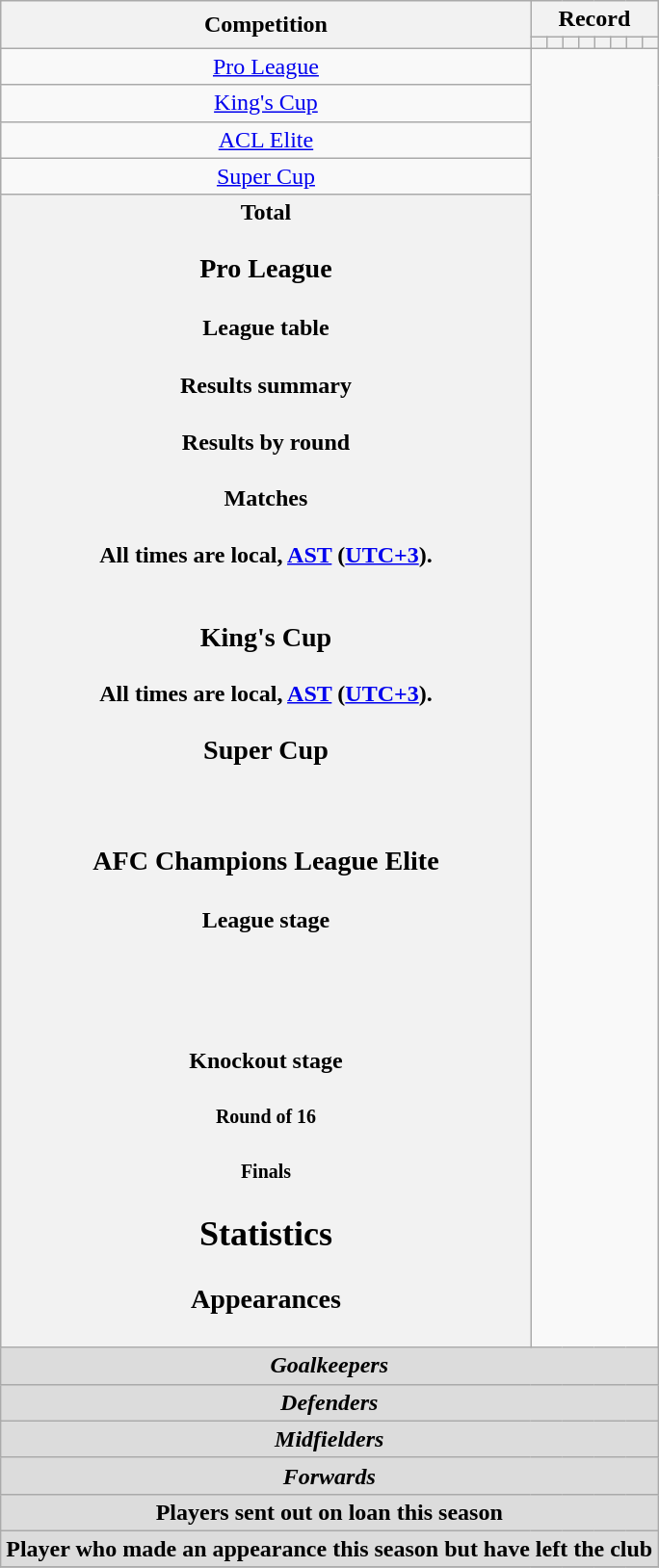<table class="wikitable" style="text-align: center">
<tr>
<th rowspan=2>Competition</th>
<th colspan=8>Record</th>
</tr>
<tr>
<th></th>
<th></th>
<th></th>
<th></th>
<th></th>
<th></th>
<th></th>
<th></th>
</tr>
<tr>
<td><a href='#'>Pro League</a><br></td>
</tr>
<tr>
<td><a href='#'>King's Cup</a><br></td>
</tr>
<tr>
<td><a href='#'>ACL Elite</a><br></td>
</tr>
<tr>
<td><a href='#'>Super Cup</a><br></td>
</tr>
<tr>
<th>Total<br>
<h3>Pro League</h3><h4>League table</h4><h4>Results summary</h4>
<h4>Results by round</h4><h4>Matches</h4>All times are local, <a href='#'>AST</a> (<a href='#'>UTC+3</a>).<br>


<br>
































<h3>King's Cup</h3>
All times are local, <a href='#'>AST</a> (<a href='#'>UTC+3</a>).<br><h3>Super Cup</h3><br><h3>AFC Champions League Elite</h3><h4>League stage</h4><br><br>






<h4>Knockout stage</h4><h5>Round of 16</h5>
<h5>Finals</h5>

<h2>Statistics</h2><h3>Appearances</h3></th>
</tr>
<tr>
<th colspan=20 style=background:#dcdcdc; text-align:center><em>Goalkeepers</em><br>

</th>
</tr>
<tr>
<th colspan=16 style=background:#dcdcdc; text-align:center><em>Defenders</em><br>








</th>
</tr>
<tr>
<th colspan=16 style=background:#dcdcdc; text-align:center><em>Midfielders</em><br>







</th>
</tr>
<tr>
<th colspan=16 style=background:#dcdcdc; text-align:center><em>Forwards</em><br>



</th>
</tr>
<tr>
<th colspan=16 style=background:#dcdcdc; text-align:center>Players sent out on loan this season<br></th>
</tr>
<tr>
<th colspan=18 style=background:#dcdcdc; text-align:center>Player who made an appearance this season but have left the club<br>


</th>
</tr>
<tr>
</tr>
</table>
